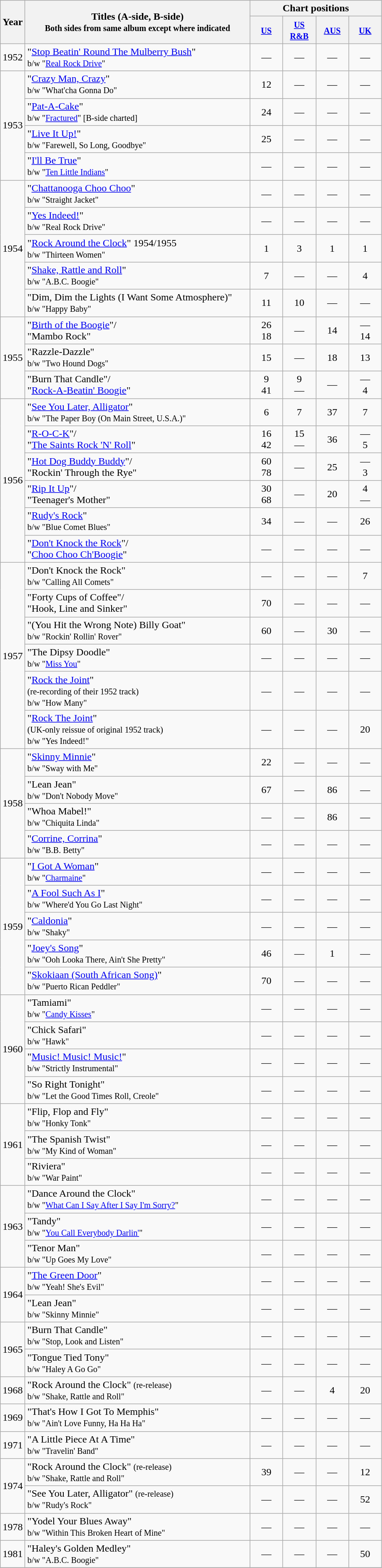<table class="wikitable">
<tr>
<th rowspan="2">Year</th>
<th width="350" rowspan="2">Titles (A-side, B-side)<br><small>Both sides from same album except where indicated</small></th>
<th colspan="4">Chart positions</th>
</tr>
<tr>
<th width="45"><small><a href='#'>US</a><br></small></th>
<th width="45"><small><a href='#'>US R&B</a><br></small></th>
<th width="45"><a href='#'><small>AUS</small></a></th>
<th width="45"><small><a href='#'>UK</a></small></th>
</tr>
<tr>
<td rowspan="1">1952</td>
<td>"<a href='#'>Stop Beatin' Round The Mulberry Bush</a>"<br><small>b/w "<a href='#'>Real Rock Drive</a>"</small></td>
<td align="center">—</td>
<td align="center">—</td>
<td align="center">—</td>
<td align="center">—</td>
</tr>
<tr>
<td rowspan="4">1953</td>
<td>"<a href='#'>Crazy Man, Crazy</a>"<br><small>b/w "What'cha Gonna Do"</small></td>
<td align="center">12</td>
<td align="center">—</td>
<td align="center">—</td>
<td align="center">—</td>
</tr>
<tr>
<td>"<a href='#'>Pat-A-Cake</a>"<br><small>b/w "<a href='#'>Fractured</a>" [B-side charted]</small></td>
<td align="center">24</td>
<td align="center">—</td>
<td align="center">—</td>
<td align="center">—</td>
</tr>
<tr>
<td>"<a href='#'>Live It Up!</a>"<br><small>b/w "Farewell, So Long, Goodbye"</small></td>
<td align="center">25</td>
<td align="center">—</td>
<td align="center">—</td>
<td align="center">—</td>
</tr>
<tr>
<td>"<a href='#'>I'll Be True</a>"<br><small>b/w "<a href='#'>Ten Little Indians</a>"</small></td>
<td align="center">—</td>
<td align="center">—</td>
<td align="center">—</td>
<td align="center">—</td>
</tr>
<tr>
<td rowspan="5">1954</td>
<td>"<a href='#'>Chattanooga Choo Choo</a>"<br><small>b/w "Straight Jacket"</small></td>
<td align="center">—</td>
<td align="center">—</td>
<td align="center">—</td>
<td align="center">—</td>
</tr>
<tr>
<td>"<a href='#'>Yes Indeed!</a>"<br><small>b/w "Real Rock Drive"</small></td>
<td align="center">—</td>
<td align="center">—</td>
<td align="center">—</td>
<td align="center">—</td>
</tr>
<tr>
<td>"<a href='#'>Rock Around the Clock</a>" 1954/1955<br><small>b/w "Thirteen Women"</small></td>
<td align="center">1</td>
<td align="center">3</td>
<td align="center">1</td>
<td align="center">1</td>
</tr>
<tr>
<td>"<a href='#'>Shake, Rattle and Roll</a>"<br><small>b/w "A.B.C. Boogie"</small></td>
<td align="center">7</td>
<td align="center">—</td>
<td align="center">—</td>
<td align="center">4</td>
</tr>
<tr>
<td>"Dim, Dim the Lights (I Want Some Atmosphere)"<br><small>b/w "Happy Baby"</small></td>
<td align="center">11</td>
<td align="center">10</td>
<td align="center">—</td>
<td align="center">—</td>
</tr>
<tr>
<td rowspan="3">1955</td>
<td scope="row">"<a href='#'>Birth of the Boogie</a>"/<br>"Mambo Rock"</td>
<td align="center">26<br>18</td>
<td align="center">—</td>
<td align="center">14</td>
<td align="center">—<br>14</td>
</tr>
<tr>
<td>"Razzle-Dazzle"<br><small>b/w "Two Hound Dogs"</small></td>
<td align="center">15</td>
<td align="center">—</td>
<td align="center">18</td>
<td align="center">13</td>
</tr>
<tr>
<td scope="row">"Burn That Candle"/<br>"<a href='#'>Rock-A-Beatin' Boogie</a>"</td>
<td align="center">9<br>41</td>
<td align="center">9<br>—</td>
<td align="center">—</td>
<td align="center">—<br>4</td>
</tr>
<tr>
<td rowspan="6">1956</td>
<td>"<a href='#'>See You Later, Alligator</a>"<br><small>b/w "The Paper Boy (On Main Street, U.S.A.)"</small></td>
<td align="center">6</td>
<td align="center">7</td>
<td align="center">37</td>
<td align="center">7</td>
</tr>
<tr>
<td scope="row">"<a href='#'>R-O-C-K</a>"/<br>"<a href='#'>The Saints Rock 'N' Roll</a>"</td>
<td align="center">16<br>42</td>
<td align="center">15<br>—</td>
<td align="center">36</td>
<td align="center">—<br>5</td>
</tr>
<tr>
<td scope="row">"<a href='#'>Hot Dog Buddy Buddy</a>"/<br>"Rockin' Through the Rye"</td>
<td align="center">60<br>78</td>
<td align="center">—</td>
<td align="center">25</td>
<td align="center">—<br>3</td>
</tr>
<tr>
<td scope="row">"<a href='#'>Rip It Up</a>"/<br>"Teenager's Mother"</td>
<td align="center">30<br>68</td>
<td align="center">—</td>
<td align="center">20</td>
<td align="center">4<br>—</td>
</tr>
<tr>
<td>"<a href='#'>Rudy's Rock</a>"<br><small>b/w "Blue Comet Blues"</small></td>
<td align="center">34</td>
<td align="center">—</td>
<td align="center">—</td>
<td align="center">26</td>
</tr>
<tr>
<td scope="row">"<a href='#'>Don't Knock the Rock</a>"/<br>"<a href='#'>Choo Choo Ch'Boogie</a>"</td>
<td align="center">—</td>
<td align="center">—</td>
<td align="center">—</td>
<td align="center">—</td>
</tr>
<tr>
<td rowspan="6">1957</td>
<td>"Don't Knock the Rock"<br><small>b/w "Calling All Comets"</small></td>
<td align="center">—</td>
<td align="center">—</td>
<td align="center">—</td>
<td align="center">7</td>
</tr>
<tr>
<td scope="row">"Forty Cups of Coffee"/<br>"Hook, Line and Sinker"</td>
<td align="center">70</td>
<td align="center">—</td>
<td align="center">—</td>
<td align="center">—</td>
</tr>
<tr>
<td>"(You Hit the Wrong Note) Billy Goat"<br><small>b/w "Rockin' Rollin' Rover"</small></td>
<td align="center">60</td>
<td align="center">—</td>
<td align="center">30</td>
<td align="center">—</td>
</tr>
<tr>
<td>"The Dipsy Doodle"<br><small>b/w "<a href='#'>Miss You</a>"</small></td>
<td align="center">—</td>
<td align="center">—</td>
<td align="center">—</td>
<td align="center">—</td>
</tr>
<tr>
<td>"<a href='#'>Rock the Joint</a>"<br><small>(re-recording of their 1952 track)<br>b/w "How Many"</small></td>
<td align="center">—</td>
<td align="center">—</td>
<td align="center">—</td>
<td align="center">—</td>
</tr>
<tr>
<td>"<a href='#'>Rock The Joint</a>"<br><small>(UK-only reissue of original 1952 track)<br>b/w "Yes Indeed!"</small></td>
<td align="center">—</td>
<td align="center">—</td>
<td align="center">—</td>
<td align="center">20</td>
</tr>
<tr>
<td rowspan="4">1958</td>
<td>"<a href='#'>Skinny Minnie</a>"<br><small>b/w "Sway with Me"</small></td>
<td align="center">22</td>
<td align="center">—</td>
<td align="center">—</td>
<td align="center">—</td>
</tr>
<tr>
<td>"Lean Jean"<br><small>b/w "Don't Nobody Move"</small></td>
<td align="center">67</td>
<td align="center">—</td>
<td align="center">86</td>
<td align="center">—</td>
</tr>
<tr>
<td>"Whoa Mabel!"<br><small>b/w "Chiquita Linda"</small></td>
<td align="center">—</td>
<td align="center">—</td>
<td align="center">86</td>
<td align="center">—</td>
</tr>
<tr>
<td>"<a href='#'>Corrine, Corrina</a>"<br><small>b/w "B.B. Betty"</small></td>
<td align="center">—</td>
<td align="center">—</td>
<td align="center">—</td>
<td align="center">—</td>
</tr>
<tr>
<td rowspan="5">1959</td>
<td>"<a href='#'>I Got A Woman</a>"<br><small>b/w "<a href='#'>Charmaine</a>"</small></td>
<td align="center">—</td>
<td align="center">—</td>
<td align="center">—</td>
<td align="center">—</td>
</tr>
<tr>
<td>"<a href='#'>A Fool Such As I</a>"<br><small>b/w "Where'd You Go Last Night"</small></td>
<td align="center">—</td>
<td align="center">—</td>
<td align="center">—</td>
<td align="center">—</td>
</tr>
<tr>
<td>"<a href='#'>Caldonia</a>"<br><small>b/w "Shaky"</small></td>
<td align="center">—</td>
<td align="center">—</td>
<td align="center">—</td>
<td align="center">—</td>
</tr>
<tr>
<td>"<a href='#'>Joey's Song</a>"<br><small>b/w "Ooh Looka There, Ain't She Pretty"</small></td>
<td align="center">46</td>
<td align="center">—</td>
<td align="center">1</td>
<td align="center">—</td>
</tr>
<tr>
<td>"<a href='#'>Skokiaan (South African Song)</a>"<br><small>b/w "Puerto Rican Peddler"</small></td>
<td align="center">70</td>
<td align="center">—</td>
<td align="center">—</td>
<td align="center">—</td>
</tr>
<tr>
<td rowspan="4">1960</td>
<td>"Tamiami"<br><small>b/w "<a href='#'>Candy Kisses</a>"</small></td>
<td align="center">—</td>
<td align="center">—</td>
<td align="center">—</td>
<td align="center">—</td>
</tr>
<tr>
<td>"Chick Safari"<br><small>b/w "Hawk"</small></td>
<td align="center">—</td>
<td align="center">—</td>
<td align="center">—</td>
<td align="center">—</td>
</tr>
<tr>
<td>"<a href='#'>Music! Music! Music!</a>"<br><small>b/w "Strictly Instrumental"</small></td>
<td align="center">—</td>
<td align="center">—</td>
<td align="center">—</td>
<td align="center">—</td>
</tr>
<tr>
<td>"So Right Tonight"<br><small>b/w "Let the Good Times Roll, Creole"</small></td>
<td align="center">—</td>
<td align="center">—</td>
<td align="center">—</td>
<td align="center">—</td>
</tr>
<tr>
<td rowspan="3">1961</td>
<td>"Flip, Flop and Fly"<br><small>b/w "Honky Tonk"</small></td>
<td align="center">—</td>
<td align="center">—</td>
<td align="center">—</td>
<td align="center">—</td>
</tr>
<tr>
<td>"The Spanish Twist"<br><small>b/w "My Kind of Woman"</small></td>
<td align="center">—</td>
<td align="center">—</td>
<td align="center">—</td>
<td align="center">—</td>
</tr>
<tr>
<td>"Riviera"<br><small>b/w "War Paint"</small></td>
<td align="center">—</td>
<td align="center">—</td>
<td align="center">—</td>
<td align="center">—</td>
</tr>
<tr>
<td rowspan="3">1963</td>
<td>"Dance Around the Clock"<br><small>b/w "<a href='#'>What Can I Say After I Say I'm Sorry?</a>"</small></td>
<td align="center">—</td>
<td align="center">—</td>
<td align="center">—</td>
<td align="center">—</td>
</tr>
<tr>
<td>"Tandy"<br><small>b/w "<a href='#'>You Call Everybody Darlin'</a>"</small></td>
<td align="center">—</td>
<td align="center">—</td>
<td align="center">—</td>
<td align="center">—</td>
</tr>
<tr>
<td>"Tenor Man"<br><small>b/w "Up Goes My Love"</small></td>
<td align="center">—</td>
<td align="center">—</td>
<td align="center">—</td>
<td align="center">—</td>
</tr>
<tr>
<td rowspan="2">1964</td>
<td>"<a href='#'>The Green Door</a>"<br><small>b/w "Yeah! She's Evil"</small></td>
<td align="center">—</td>
<td align="center">—</td>
<td align="center">—</td>
<td align="center">—</td>
</tr>
<tr>
<td>"Lean Jean"<br><small>b/w "Skinny Minnie"</small></td>
<td align="center">—</td>
<td align="center">—</td>
<td align="center">—</td>
<td align="center">—</td>
</tr>
<tr>
<td rowspan="2">1965</td>
<td>"Burn That Candle"<br><small>b/w "Stop, Look and Listen"</small></td>
<td align="center">—</td>
<td align="center">—</td>
<td align="center">—</td>
<td align="center">—</td>
</tr>
<tr>
<td>"Tongue Tied Tony"<br><small>b/w "Haley A Go Go"</small></td>
<td align="center">—</td>
<td align="center">—</td>
<td align="center">—</td>
<td align="center">—</td>
</tr>
<tr>
<td>1968</td>
<td>"Rock Around the Clock" <small>(re-release)</small><br><small>b/w "Shake, Rattle and Roll"</small></td>
<td align="center">—</td>
<td align="center">—</td>
<td align="center">4</td>
<td align="center">20</td>
</tr>
<tr>
<td>1969</td>
<td>"That's How I Got To Memphis"<br><small>b/w "Ain't Love Funny, Ha Ha Ha"</small></td>
<td align="center">—</td>
<td align="center">—</td>
<td align="center">—</td>
<td align="center">—</td>
</tr>
<tr>
<td>1971</td>
<td>"A Little Piece At A Time"<br><small>b/w "Travelin' Band"</small></td>
<td align="center">—</td>
<td align="center">—</td>
<td align="center">—</td>
<td align="center">—</td>
</tr>
<tr>
<td rowspan="2">1974</td>
<td>"Rock Around the Clock" <small>(re-release)</small><br><small>b/w "Shake, Rattle and Roll"</small></td>
<td align="center">39</td>
<td align="center">—</td>
<td align="center">—</td>
<td align="center">12</td>
</tr>
<tr>
<td>"See You Later, Alligator" <small>(re-release)</small><br><small>b/w "Rudy's Rock"</small></td>
<td align="center">—</td>
<td align="center">—</td>
<td align="center">—</td>
<td align="center">52</td>
</tr>
<tr>
<td>1978</td>
<td>"Yodel Your Blues Away"<br><small>b/w "Within This Broken Heart of Mine"</small></td>
<td align="center">—</td>
<td align="center">—</td>
<td align="center">—</td>
<td align="center">—</td>
</tr>
<tr>
<td>1981</td>
<td>"Haley's Golden Medley"<br><small>b/w "A.B.C. Boogie"</small></td>
<td align="center">—</td>
<td align="center">—</td>
<td align="center">—</td>
<td align="center">50</td>
</tr>
<tr>
</tr>
</table>
